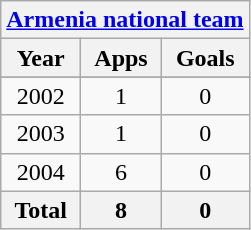<table class="wikitable" style="text-align:center">
<tr>
<th colspan=3><a href='#'>Armenia national team</a></th>
</tr>
<tr>
<th>Year</th>
<th>Apps</th>
<th>Goals</th>
</tr>
<tr>
</tr>
<tr>
<td>2002</td>
<td>1</td>
<td>0</td>
</tr>
<tr>
<td>2003</td>
<td>1</td>
<td>0</td>
</tr>
<tr>
<td>2004</td>
<td>6</td>
<td>0</td>
</tr>
<tr>
<th>Total</th>
<th>8</th>
<th>0</th>
</tr>
</table>
